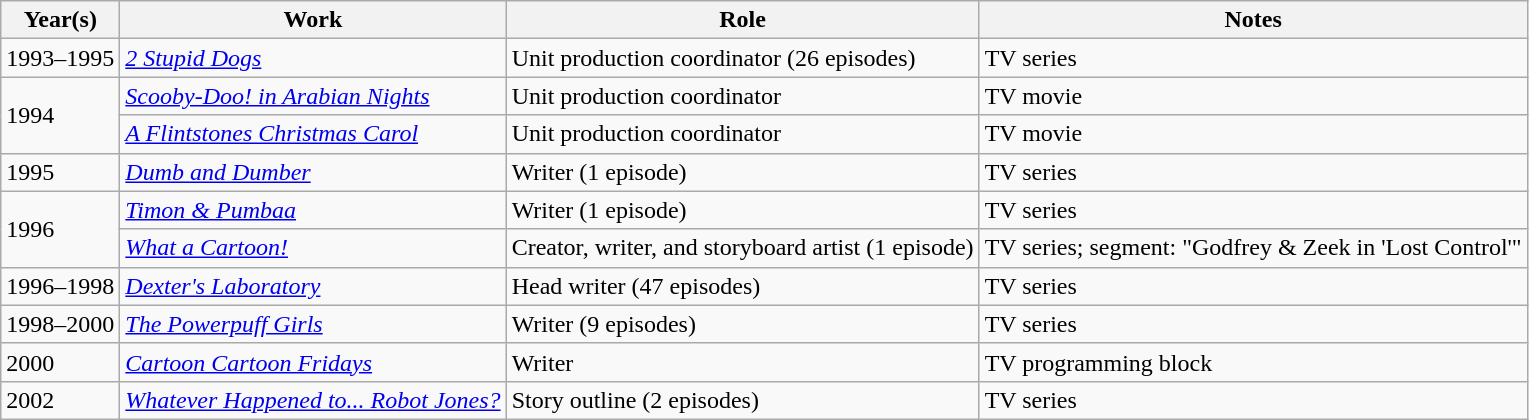<table class="wikitable">
<tr>
<th>Year(s)</th>
<th>Work</th>
<th>Role</th>
<th>Notes</th>
</tr>
<tr>
<td>1993–1995</td>
<td><em><a href='#'>2 Stupid Dogs</a></em></td>
<td>Unit production coordinator (26 episodes)</td>
<td>TV series</td>
</tr>
<tr>
<td rowspan="2">1994</td>
<td><em><a href='#'>Scooby-Doo! in Arabian Nights</a></em></td>
<td>Unit production coordinator</td>
<td>TV movie</td>
</tr>
<tr>
<td><em><a href='#'>A Flintstones Christmas Carol</a></em></td>
<td>Unit production coordinator</td>
<td>TV movie</td>
</tr>
<tr>
<td>1995</td>
<td><em><a href='#'>Dumb and Dumber</a></em></td>
<td>Writer (1 episode)</td>
<td>TV series</td>
</tr>
<tr>
<td rowspan="2">1996</td>
<td><em><a href='#'>Timon & Pumbaa</a></em></td>
<td>Writer (1 episode)</td>
<td>TV series</td>
</tr>
<tr>
<td><em><a href='#'>What a Cartoon!</a></em></td>
<td>Creator, writer, and storyboard artist (1 episode)</td>
<td>TV series; segment: "Godfrey & Zeek in 'Lost Control'"</td>
</tr>
<tr>
<td>1996–1998</td>
<td><em><a href='#'>Dexter's Laboratory</a></em></td>
<td>Head writer (47 episodes)</td>
<td>TV series</td>
</tr>
<tr>
<td>1998–2000</td>
<td><em><a href='#'>The Powerpuff Girls</a></em></td>
<td>Writer (9 episodes)</td>
<td>TV series</td>
</tr>
<tr>
<td>2000</td>
<td><em><a href='#'>Cartoon Cartoon Fridays</a></em></td>
<td>Writer</td>
<td>TV programming block</td>
</tr>
<tr>
<td>2002</td>
<td><em><a href='#'>Whatever Happened to... Robot Jones?</a></em></td>
<td>Story outline (2 episodes)</td>
<td>TV series</td>
</tr>
</table>
